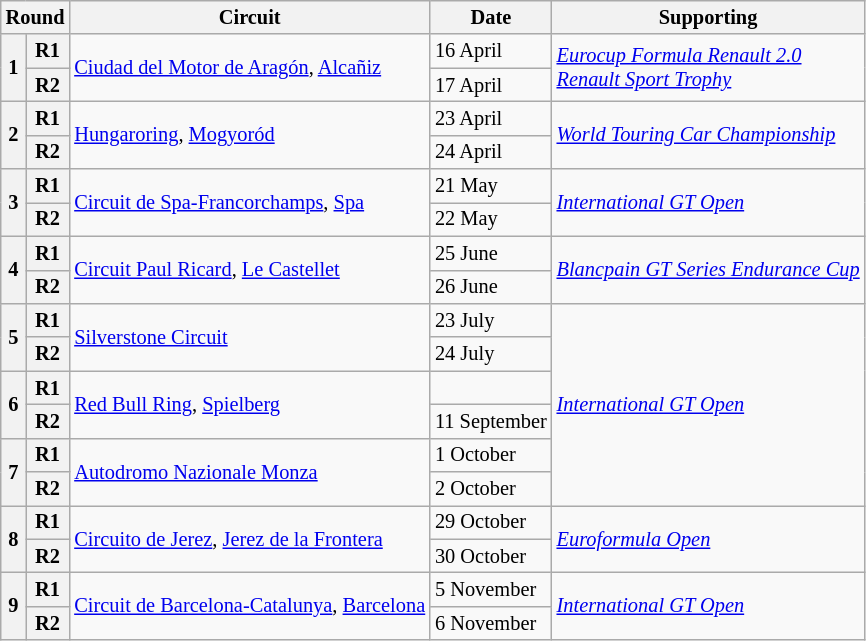<table class="wikitable" style="font-size: 85%">
<tr>
<th colspan=2>Round</th>
<th>Circuit</th>
<th>Date</th>
<th>Supporting</th>
</tr>
<tr>
<th rowspan=2>1</th>
<th>R1</th>
<td rowspan=2> <a href='#'>Ciudad del Motor de Aragón</a>, <a href='#'>Alcañiz</a></td>
<td>16 April</td>
<td rowspan=2><em><a href='#'>Eurocup Formula Renault 2.0</a></em><br><em><a href='#'>Renault Sport Trophy</a></em></td>
</tr>
<tr>
<th>R2</th>
<td>17 April</td>
</tr>
<tr>
<th rowspan=2>2</th>
<th>R1</th>
<td rowspan=2> <a href='#'>Hungaroring</a>, <a href='#'>Mogyoród</a></td>
<td>23 April</td>
<td rowspan=2><em><a href='#'>World Touring Car Championship</a></em></td>
</tr>
<tr>
<th>R2</th>
<td>24 April</td>
</tr>
<tr>
<th rowspan=2>3</th>
<th>R1</th>
<td rowspan=2> <a href='#'>Circuit de Spa-Francorchamps</a>, <a href='#'>Spa</a></td>
<td>21 May</td>
<td rowspan=2><em><a href='#'>International GT Open</a></em></td>
</tr>
<tr>
<th>R2</th>
<td>22 May</td>
</tr>
<tr>
<th rowspan=2>4</th>
<th>R1</th>
<td rowspan=2> <a href='#'>Circuit Paul Ricard</a>, <a href='#'>Le Castellet</a></td>
<td>25 June</td>
<td rowspan=2><em><a href='#'>Blancpain GT Series Endurance Cup</a></em></td>
</tr>
<tr>
<th>R2</th>
<td>26 June</td>
</tr>
<tr>
<th rowspan=2>5</th>
<th>R1</th>
<td rowspan=2> <a href='#'>Silverstone Circuit</a></td>
<td>23 July</td>
<td rowspan=6><em><a href='#'>International GT Open</a></em></td>
</tr>
<tr>
<th>R2</th>
<td>24 July</td>
</tr>
<tr>
<th rowspan=2>6</th>
<th>R1</th>
<td rowspan=2> <a href='#'>Red Bull Ring</a>, <a href='#'>Spielberg</a></td>
<td></td>
</tr>
<tr>
<th>R2</th>
<td>11 September</td>
</tr>
<tr>
<th rowspan=2>7</th>
<th>R1</th>
<td rowspan=2> <a href='#'>Autodromo Nazionale Monza</a></td>
<td>1 October</td>
</tr>
<tr>
<th>R2</th>
<td>2 October</td>
</tr>
<tr>
<th rowspan=2>8</th>
<th>R1</th>
<td rowspan=2> <a href='#'>Circuito de Jerez</a>, <a href='#'>Jerez de la Frontera</a></td>
<td>29 October</td>
<td rowspan=2><em><a href='#'>Euroformula Open</a></em></td>
</tr>
<tr>
<th>R2</th>
<td>30 October</td>
</tr>
<tr>
<th rowspan=2>9</th>
<th>R1</th>
<td rowspan=2> <a href='#'>Circuit de Barcelona-Catalunya</a>, <a href='#'>Barcelona</a></td>
<td>5 November</td>
<td rowspan=2><em><a href='#'>International GT Open</a></em></td>
</tr>
<tr>
<th>R2</th>
<td>6 November</td>
</tr>
</table>
